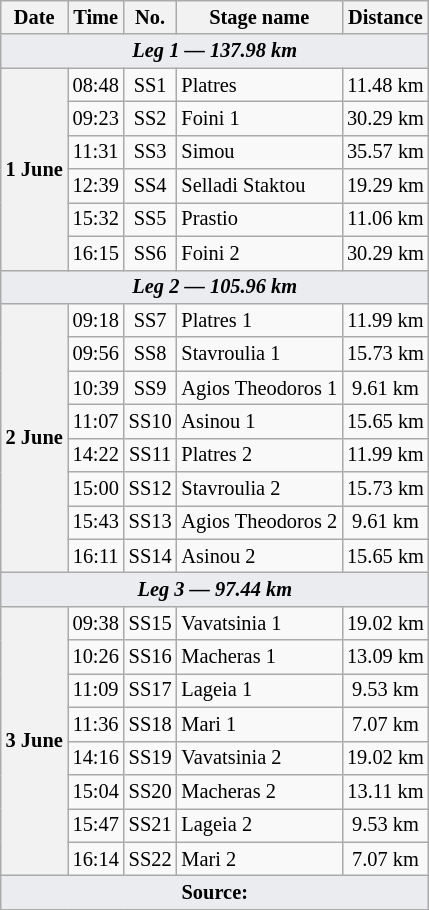<table class="wikitable" style="font-size: 85%;">
<tr>
<th>Date</th>
<th>Time</th>
<th>No.</th>
<th>Stage name</th>
<th>Distance</th>
</tr>
<tr>
<td style="background-color:#EAECF0; text-align:center" colspan="5"><strong><em>Leg 1 — 137.98 km</em></strong></td>
</tr>
<tr>
<th rowspan="6">1 June</th>
<td align="center">08:48</td>
<td align="center">SS1</td>
<td>Platres</td>
<td align="center">11.48 km</td>
</tr>
<tr>
<td align="center">09:23</td>
<td align="center">SS2</td>
<td>Foini 1</td>
<td align="center">30.29 km</td>
</tr>
<tr>
<td align="center">11:31</td>
<td align="center">SS3</td>
<td>Simou</td>
<td align="center">35.57 km</td>
</tr>
<tr>
<td align="center">12:39</td>
<td align="center">SS4</td>
<td>Selladi Staktou</td>
<td align="center">19.29 km</td>
</tr>
<tr>
<td align="center">15:32</td>
<td align="center">SS5</td>
<td>Prastio</td>
<td align="center">11.06 km</td>
</tr>
<tr>
<td align="center">16:15</td>
<td align="center">SS6</td>
<td>Foini 2</td>
<td align="center">30.29 km</td>
</tr>
<tr>
<td style="background-color:#EAECF0; text-align:center" colspan="5"><strong><em>Leg 2 — 105.96 km</em></strong></td>
</tr>
<tr>
<th rowspan="8">2 June</th>
<td align="center">09:18</td>
<td align="center">SS7</td>
<td>Platres 1</td>
<td align="center">11.99 km</td>
</tr>
<tr>
<td align="center">09:56</td>
<td align="center">SS8</td>
<td>Stavroulia 1</td>
<td align="center">15.73 km</td>
</tr>
<tr>
<td align="center">10:39</td>
<td align="center">SS9</td>
<td>Agios Theodoros 1</td>
<td align="center">9.61 km</td>
</tr>
<tr>
<td align="center">11:07</td>
<td align="center">SS10</td>
<td>Asinou 1</td>
<td align="center">15.65 km</td>
</tr>
<tr>
<td align="center">14:22</td>
<td align="center">SS11</td>
<td>Platres 2</td>
<td align="center">11.99 km</td>
</tr>
<tr>
<td align="center">15:00</td>
<td align="center">SS12</td>
<td>Stavroulia 2</td>
<td align="center">15.73 km</td>
</tr>
<tr>
<td align="center">15:43</td>
<td align="center">SS13</td>
<td>Agios Theodoros 2</td>
<td align="center">9.61 km</td>
</tr>
<tr>
<td align="center">16:11</td>
<td align="center">SS14</td>
<td>Asinou 2</td>
<td align="center">15.65 km</td>
</tr>
<tr>
<td style="background-color:#EAECF0; text-align:center" colspan="5"><strong><em>Leg 3 — 97.44 km</em></strong></td>
</tr>
<tr>
<th rowspan="8">3 June</th>
<td align="center">09:38</td>
<td align="center">SS15</td>
<td>Vavatsinia 1</td>
<td align="center">19.02 km</td>
</tr>
<tr>
<td align="center">10:26</td>
<td align="center">SS16</td>
<td>Macheras 1</td>
<td align="center">13.09 km</td>
</tr>
<tr>
<td align="center">11:09</td>
<td align="center">SS17</td>
<td>Lageia 1</td>
<td align="center">9.53 km</td>
</tr>
<tr>
<td align="center">11:36</td>
<td align="center">SS18</td>
<td>Mari 1</td>
<td align="center">7.07 km</td>
</tr>
<tr>
<td align="center">14:16</td>
<td align="center">SS19</td>
<td>Vavatsinia 2</td>
<td align="center">19.02 km</td>
</tr>
<tr>
<td align="center">15:04</td>
<td align="center">SS20</td>
<td>Macheras 2</td>
<td align="center">13.11 km</td>
</tr>
<tr>
<td align="center">15:47</td>
<td align="center">SS21</td>
<td>Lageia 2</td>
<td align="center">9.53 km</td>
</tr>
<tr>
<td align="center">16:14</td>
<td align="center">SS22</td>
<td>Mari 2</td>
<td align="center">7.07 km</td>
</tr>
<tr>
<td style="background-color:#EAECF0; text-align:center" colspan="5"><strong>Source:</strong></td>
</tr>
<tr>
</tr>
</table>
